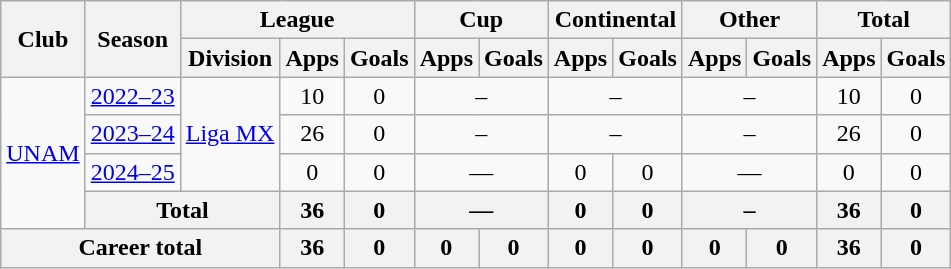<table class="wikitable" style="text-align: center">
<tr>
<th rowspan="2">Club</th>
<th rowspan="2">Season</th>
<th colspan="3">League</th>
<th colspan="2">Cup</th>
<th colspan="2">Continental</th>
<th colspan="2">Other</th>
<th colspan="2">Total</th>
</tr>
<tr>
<th>Division</th>
<th>Apps</th>
<th>Goals</th>
<th>Apps</th>
<th>Goals</th>
<th>Apps</th>
<th>Goals</th>
<th>Apps</th>
<th>Goals</th>
<th>Apps</th>
<th>Goals</th>
</tr>
<tr>
<td rowspan="4"><a href='#'>UNAM</a></td>
<td><a href='#'>2022–23</a></td>
<td rowspan="3"><a href='#'>Liga MX</a></td>
<td>10</td>
<td>0</td>
<td colspan="2">–</td>
<td colspan="2">–</td>
<td colspan="2">–</td>
<td>10</td>
<td>0</td>
</tr>
<tr>
<td><a href='#'>2023–24</a></td>
<td>26</td>
<td>0</td>
<td colspan="2">–</td>
<td colspan="2">–</td>
<td colspan="2">–</td>
<td>26</td>
<td>0</td>
</tr>
<tr>
<td><a href='#'>2024–25</a></td>
<td>0</td>
<td>0</td>
<td colspan="2">—</td>
<td>0</td>
<td>0</td>
<td colspan="2">—</td>
<td>0</td>
<td>0</td>
</tr>
<tr>
<th colspan="2">Total</th>
<th>36</th>
<th>0</th>
<th colspan="2">—</th>
<th>0</th>
<th>0</th>
<th colspan="2">–</th>
<th>36</th>
<th>0</th>
</tr>
<tr>
<th colspan="3"><strong>Career total</strong></th>
<th>36</th>
<th>0</th>
<th>0</th>
<th>0</th>
<th>0</th>
<th>0</th>
<th>0</th>
<th>0</th>
<th>36</th>
<th>0</th>
</tr>
</table>
